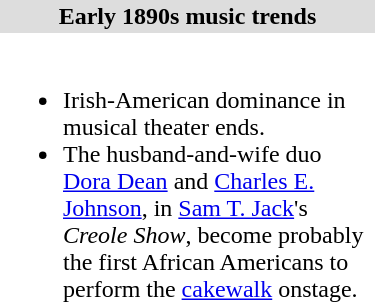<table align="right" border="0" cellpadding="2" width=250 cellspacing="0" style="margin-left:0.5em;" class="toccolours">
<tr>
<th style="background:#ddd;">Early 1890s music trends</th>
</tr>
<tr>
<td><br><ul><li>Irish-American dominance in musical theater ends.</li><li>The husband-and-wife duo <a href='#'>Dora Dean</a> and <a href='#'>Charles E. Johnson</a>, in <a href='#'>Sam T. Jack</a>'s <em>Creole Show</em>, become probably the first African Americans to perform the <a href='#'>cakewalk</a> onstage.</li></ul></td>
</tr>
</table>
